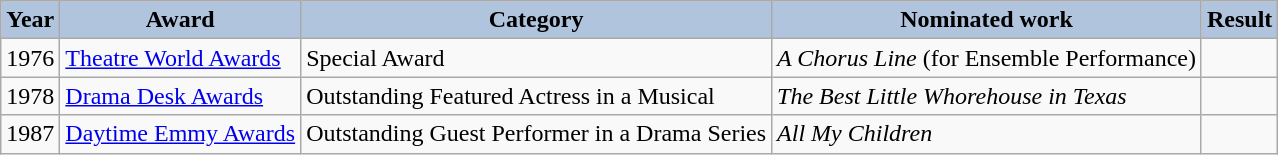<table class="wikitable">
<tr>
<th style="background:#B0C4DE">Year</th>
<th style="background:#B0C4DE">Award</th>
<th style="background:#B0C4DE">Category</th>
<th style="background:#B0C4DE">Nominated work</th>
<th style="background:#B0C4DE">Result</th>
</tr>
<tr>
<td>1976</td>
<td><a href='#'>Theatre World Awards</a></td>
<td>Special Award</td>
<td><em>A Chorus Line</em> (for Ensemble Performance)</td>
<td></td>
</tr>
<tr>
<td>1978</td>
<td><a href='#'>Drama Desk Awards</a></td>
<td>Outstanding Featured Actress in a Musical</td>
<td><em>The Best Little Whorehouse in Texas</em></td>
<td></td>
</tr>
<tr>
<td>1987</td>
<td><a href='#'>Daytime Emmy Awards</a></td>
<td>Outstanding Guest Performer in a Drama Series</td>
<td><em>All My Children</em></td>
<td></td>
</tr>
</table>
